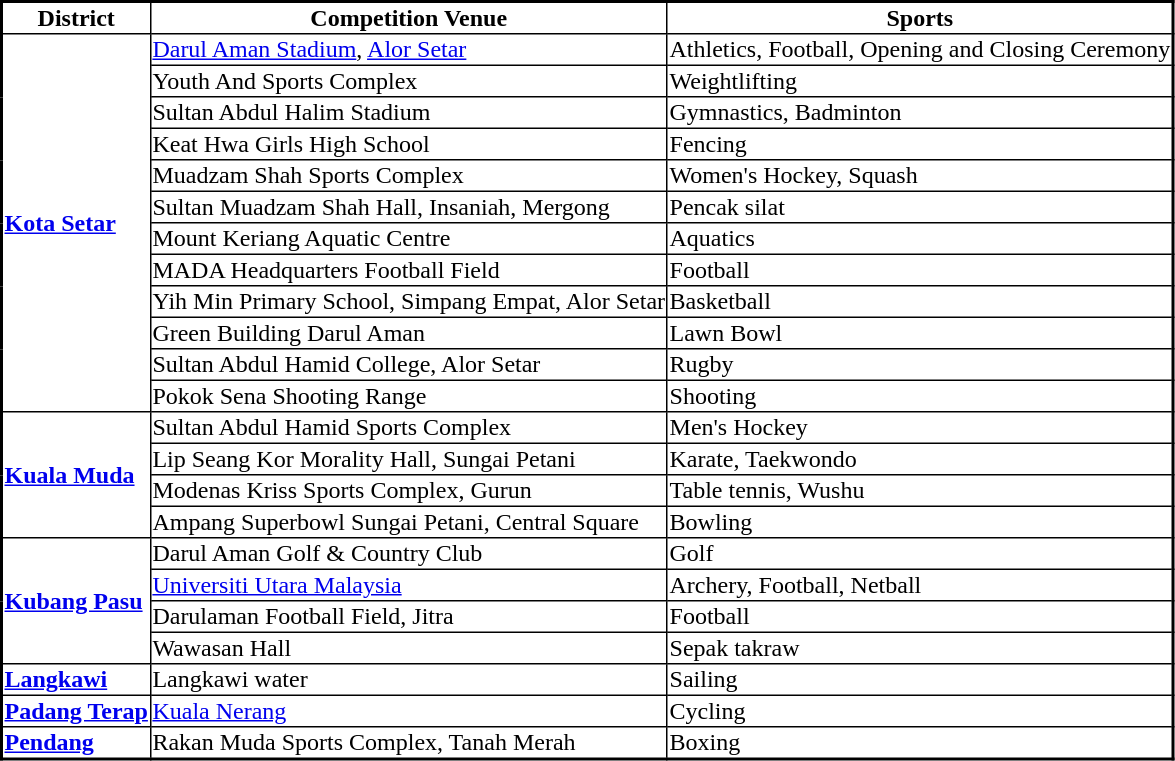<table border=1 style="border-collapse:collapse; text-align:left; font-size:100%; border:2px solid black;">
<tr style="text-align:center; color:black; font-weight:bold; background:white;">
<td>District</td>
<td>Competition Venue</td>
<td>Sports</td>
</tr>
<tr>
<td rowspan=12><strong><a href='#'>Kota Setar</a></strong></td>
<td><a href='#'>Darul Aman Stadium</a>, <a href='#'>Alor Setar</a></td>
<td>Athletics, Football, Opening and Closing Ceremony</td>
</tr>
<tr>
<td>Youth And Sports Complex</td>
<td>Weightlifting</td>
</tr>
<tr>
<td>Sultan Abdul Halim Stadium</td>
<td>Gymnastics, Badminton</td>
</tr>
<tr>
<td>Keat Hwa Girls High School</td>
<td>Fencing</td>
</tr>
<tr>
<td>Muadzam Shah Sports Complex</td>
<td>Women's Hockey, Squash</td>
</tr>
<tr>
<td>Sultan Muadzam Shah Hall, Insaniah, Mergong</td>
<td>Pencak silat</td>
</tr>
<tr>
<td>Mount Keriang Aquatic Centre</td>
<td>Aquatics</td>
</tr>
<tr>
<td>MADA Headquarters Football Field</td>
<td>Football</td>
</tr>
<tr>
<td>Yih Min Primary School, Simpang Empat, Alor Setar</td>
<td>Basketball</td>
</tr>
<tr>
<td>Green Building Darul Aman</td>
<td>Lawn Bowl</td>
</tr>
<tr>
<td>Sultan Abdul Hamid College, Alor Setar</td>
<td>Rugby</td>
</tr>
<tr>
<td>Pokok Sena Shooting Range</td>
<td>Shooting</td>
</tr>
<tr>
<td rowspan=4><strong><a href='#'>Kuala Muda</a></strong></td>
<td>Sultan Abdul Hamid Sports Complex</td>
<td>Men's Hockey</td>
</tr>
<tr>
<td>Lip Seang Kor Morality Hall, Sungai Petani</td>
<td>Karate, Taekwondo</td>
</tr>
<tr>
<td>Modenas Kriss Sports Complex, Gurun</td>
<td>Table tennis, Wushu</td>
</tr>
<tr>
<td>Ampang Superbowl Sungai Petani, Central Square</td>
<td>Bowling</td>
</tr>
<tr>
<td rowspan=4><strong><a href='#'>Kubang Pasu</a></strong></td>
<td>Darul Aman Golf & Country Club</td>
<td>Golf</td>
</tr>
<tr>
<td><a href='#'>Universiti Utara Malaysia</a></td>
<td>Archery, Football, Netball</td>
</tr>
<tr>
<td>Darulaman Football Field, Jitra</td>
<td>Football</td>
</tr>
<tr>
<td>Wawasan Hall</td>
<td>Sepak takraw</td>
</tr>
<tr>
<td><strong><a href='#'>Langkawi</a></strong></td>
<td>Langkawi water</td>
<td>Sailing</td>
</tr>
<tr>
<td><strong><a href='#'>Padang Terap</a></strong></td>
<td><a href='#'>Kuala Nerang</a></td>
<td>Cycling</td>
</tr>
<tr>
<td><strong><a href='#'>Pendang</a></strong></td>
<td>Rakan Muda Sports Complex, Tanah Merah</td>
<td>Boxing</td>
</tr>
</table>
